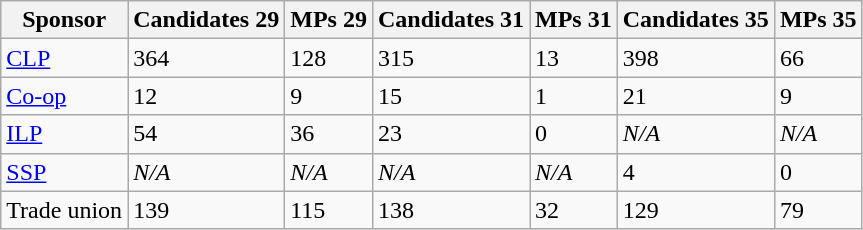<table class="wikitable sortable">
<tr>
<th>Sponsor</th>
<th>Candidates 29</th>
<th>MPs 29</th>
<th>Candidates 31</th>
<th>MPs 31</th>
<th>Candidates 35</th>
<th>MPs 35</th>
</tr>
<tr>
<td><a href='#'>CLP</a></td>
<td>364</td>
<td>128</td>
<td>315</td>
<td>13</td>
<td>398</td>
<td>66</td>
</tr>
<tr>
<td><a href='#'>Co-op</a></td>
<td>12</td>
<td>9</td>
<td>15</td>
<td>1</td>
<td>21</td>
<td>9</td>
</tr>
<tr>
<td><a href='#'>ILP</a></td>
<td>54</td>
<td>36</td>
<td>23</td>
<td>0</td>
<td><em>N/A</em></td>
<td><em>N/A</em></td>
</tr>
<tr>
<td><a href='#'>SSP</a></td>
<td><em>N/A</em></td>
<td><em>N/A</em></td>
<td><em>N/A</em></td>
<td><em>N/A</em></td>
<td>4</td>
<td>0</td>
</tr>
<tr>
<td>Trade union</td>
<td>139</td>
<td>115</td>
<td>138</td>
<td>32</td>
<td>129</td>
<td>79</td>
</tr>
</table>
